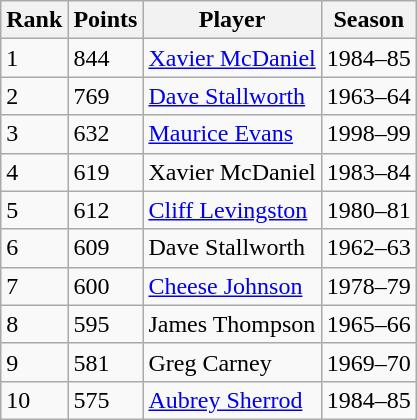<table class="wikitable">
<tr>
<th>Rank</th>
<th>Points</th>
<th>Player</th>
<th>Season</th>
</tr>
<tr>
<td>1</td>
<td>844</td>
<td><a href='#'>Xavier McDaniel</a></td>
<td>1984–85</td>
</tr>
<tr>
<td>2</td>
<td>769</td>
<td><a href='#'>Dave Stallworth</a></td>
<td>1963–64</td>
</tr>
<tr>
<td>3</td>
<td>632</td>
<td><a href='#'>Maurice Evans</a></td>
<td>1998–99</td>
</tr>
<tr>
<td>4</td>
<td>619</td>
<td>Xavier McDaniel</td>
<td>1983–84</td>
</tr>
<tr>
<td>5</td>
<td>612</td>
<td><a href='#'>Cliff Levingston</a></td>
<td>1980–81</td>
</tr>
<tr>
<td>6</td>
<td>609</td>
<td>Dave Stallworth</td>
<td>1962–63</td>
</tr>
<tr>
<td>7</td>
<td>600</td>
<td><a href='#'>Cheese Johnson</a></td>
<td>1978–79</td>
</tr>
<tr>
<td>8</td>
<td>595</td>
<td>James Thompson</td>
<td>1965–66</td>
</tr>
<tr>
<td>9</td>
<td>581</td>
<td>Greg Carney</td>
<td>1969–70</td>
</tr>
<tr>
<td>10</td>
<td>575</td>
<td><a href='#'>Aubrey Sherrod</a></td>
<td>1984–85</td>
</tr>
</table>
